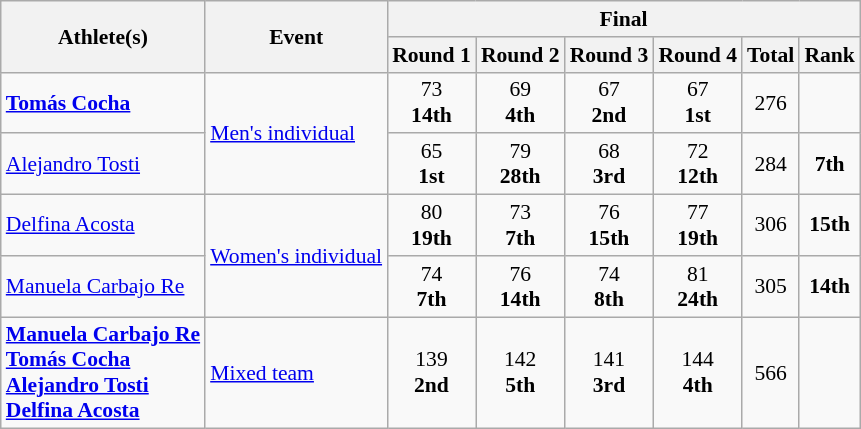<table class="wikitable" border="1" style="font-size:90%; text-align:center">
<tr>
<th rowspan=2>Athlete(s)</th>
<th rowspan=2>Event</th>
<th colspan=6>Final</th>
</tr>
<tr>
<th>Round 1</th>
<th>Round 2</th>
<th>Round 3</th>
<th>Round 4</th>
<th>Total</th>
<th>Rank</th>
</tr>
<tr>
<td align=left><strong><a href='#'>Tomás Cocha</a></strong></td>
<td align=left rowspan=2><a href='#'>Men's individual</a></td>
<td>73<br><strong>14th</strong></td>
<td>69<br><strong>4th</strong></td>
<td>67<br><strong>2nd</strong></td>
<td>67<br><strong>1st</strong></td>
<td>276</td>
<td></td>
</tr>
<tr>
<td align=left><a href='#'>Alejandro Tosti</a></td>
<td>65<br><strong>1st</strong></td>
<td>79<br><strong>28th</strong></td>
<td>68<br><strong>3rd</strong></td>
<td>72<br><strong>12th</strong></td>
<td>284</td>
<td><strong>7th</strong></td>
</tr>
<tr>
<td align=left><a href='#'>Delfina Acosta</a></td>
<td align=left rowspan=2><a href='#'>Women's individual</a></td>
<td>80<br><strong>19th</strong></td>
<td>73<br><strong>7th</strong></td>
<td>76<br><strong>15th</strong></td>
<td>77<br><strong>19th</strong></td>
<td>306</td>
<td><strong>15th</strong></td>
</tr>
<tr>
<td align=left><a href='#'>Manuela Carbajo Re</a></td>
<td>74<br><strong>7th</strong></td>
<td>76<br><strong>14th</strong></td>
<td>74<br><strong>8th</strong></td>
<td>81<br><strong>24th</strong></td>
<td>305</td>
<td><strong>14th</strong></td>
</tr>
<tr>
<td align=left><strong><a href='#'>Manuela Carbajo Re</a></strong><br><strong><a href='#'>Tomás Cocha</a></strong><br><strong><a href='#'>Alejandro Tosti</a></strong><br><strong><a href='#'>Delfina Acosta</a></strong></td>
<td align=left><a href='#'>Mixed team</a></td>
<td>139<br><strong>2nd</strong></td>
<td>142<br><strong>5th</strong></td>
<td>141<br><strong>3rd</strong></td>
<td>144<br><strong>4th</strong></td>
<td>566</td>
<td></td>
</tr>
</table>
